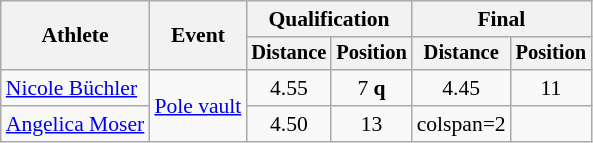<table class=wikitable style="font-size:90%">
<tr>
<th rowspan="2">Athlete</th>
<th rowspan="2">Event</th>
<th colspan="2">Qualification</th>
<th colspan="2">Final</th>
</tr>
<tr style="font-size:95%">
<th>Distance</th>
<th>Position</th>
<th>Distance</th>
<th>Position</th>
</tr>
<tr style=text-align:center>
<td style=text-align:left><a href='#'>Nicole Büchler</a></td>
<td style=text-align:left rowspan=2><a href='#'>Pole vault</a></td>
<td>4.55</td>
<td>7 <strong>q</strong></td>
<td>4.45</td>
<td>11</td>
</tr>
<tr style=text-align:center>
<td style=text-align:left><a href='#'>Angelica Moser</a></td>
<td>4.50</td>
<td>13</td>
<td>colspan=2 </td>
</tr>
</table>
